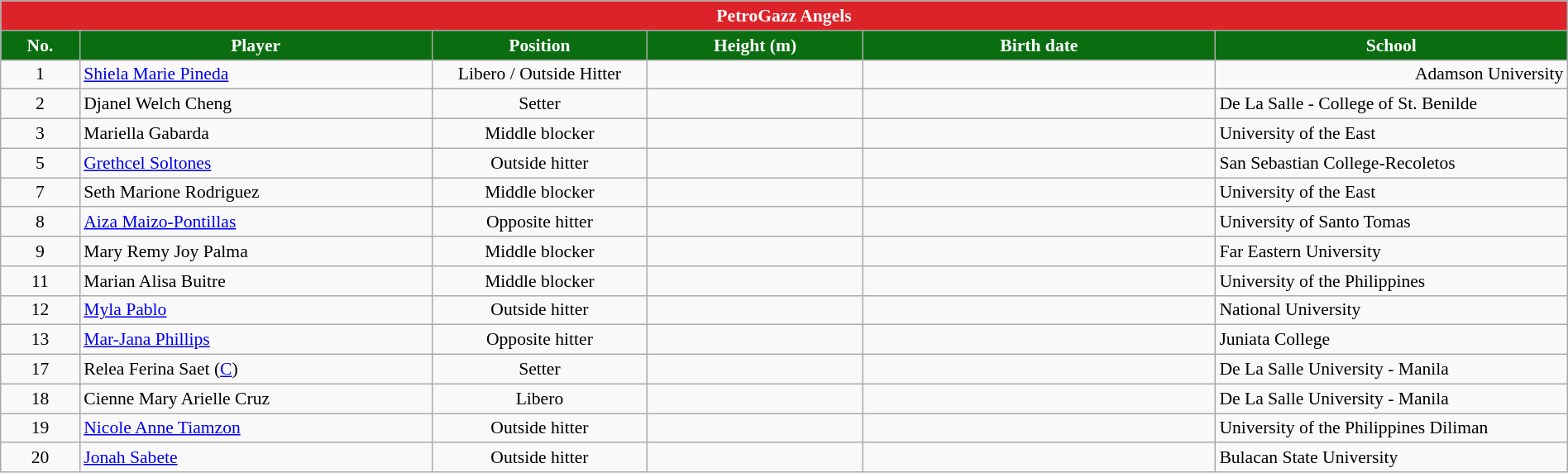<table class="wikitable sortable" style="text-align:center; width:100%; font-size:90%;">
<tr>
<th colspan="8" style= "background:#DC2329; color:white; text-align: center"><strong>PetroGazz Angels</strong></th>
</tr>
<tr>
<th style="width:3em; background:#0A6E11; color:white;">No.</th>
<th style="width:15em; background:#0A6E11; color:white;">Player</th>
<th style="width:9em; background:#0A6E11; color:white;">Position</th>
<th style="width:9em; background:#0A6E11; color:white">Height (m)</th>
<th style="width:15em; background:#0A6E11; color:white;">Birth date</th>
<th style="width:15em; background:#0A6E11; color:white;">School</th>
</tr>
<tr>
<td align=center>1</td>
<td align=left><a href='#'>Shiela Marie Pineda</a></td>
<td>Libero / Outside Hitter</td>
<td align=center></td>
<td align=right></td>
<td align=right>Adamson University</td>
</tr>
<tr>
<td align=center>2</td>
<td align=left>Djanel Welch Cheng</td>
<td>Setter</td>
<td align=center></td>
<td align=right></td>
<td align=left>De La Salle - College of St. Benilde</td>
</tr>
<tr>
<td align=center>3</td>
<td align=left>Mariella Gabarda</td>
<td>Middle blocker</td>
<td align=center></td>
<td align=right></td>
<td align=left>University of the East</td>
</tr>
<tr>
<td align=center>5</td>
<td align=left><a href='#'>Grethcel Soltones</a></td>
<td>Outside hitter</td>
<td align=center></td>
<td align=right></td>
<td align=left>San Sebastian College-Recoletos</td>
</tr>
<tr>
<td align=center>7</td>
<td align=left>Seth Marione Rodriguez</td>
<td>Middle blocker</td>
<td align=center></td>
<td align=right></td>
<td align=left>University of the East</td>
</tr>
<tr>
<td align=center>8</td>
<td align=left><a href='#'>Aiza Maizo-Pontillas</a></td>
<td>Opposite hitter</td>
<td align=center></td>
<td align=right></td>
<td align=left>University of Santo Tomas</td>
</tr>
<tr>
<td align=center>9</td>
<td align=left>Mary Remy Joy Palma</td>
<td>Middle blocker</td>
<td align=center></td>
<td align=right></td>
<td align=left>Far Eastern University</td>
</tr>
<tr>
<td align=center>11</td>
<td align=left>Marian Alisa Buitre</td>
<td>Middle blocker</td>
<td align=center></td>
<td align=right></td>
<td align=left>University of the Philippines</td>
</tr>
<tr>
<td align=center>12</td>
<td align=left><a href='#'>Myla Pablo</a></td>
<td>Outside hitter</td>
<td align=center></td>
<td align=right></td>
<td align=left>National University</td>
</tr>
<tr>
<td align=center>13</td>
<td align=left><a href='#'>Mar-Jana Phillips</a></td>
<td>Opposite hitter</td>
<td align=center></td>
<td align=right></td>
<td align=left>Juniata College</td>
</tr>
<tr>
<td align=center>17</td>
<td align=left>Relea Ferina Saet (<a href='#'>C</a>)</td>
<td>Setter</td>
<td align=center></td>
<td align=right></td>
<td align=left>De La Salle University - Manila</td>
</tr>
<tr>
<td align=center>18</td>
<td align=left>Cienne Mary Arielle Cruz</td>
<td>Libero</td>
<td align=center></td>
<td align=right></td>
<td align=left>De La Salle University - Manila</td>
</tr>
<tr>
<td align=center>19</td>
<td align=left><a href='#'>Nicole Anne Tiamzon</a></td>
<td>Outside hitter</td>
<td align=center></td>
<td align=right></td>
<td align=left>University of the Philippines Diliman</td>
</tr>
<tr>
<td align=center>20</td>
<td align=left><a href='#'>Jonah Sabete</a></td>
<td>Outside hitter</td>
<td align=center></td>
<td align=right></td>
<td align=left>Bulacan State University</td>
</tr>
</table>
